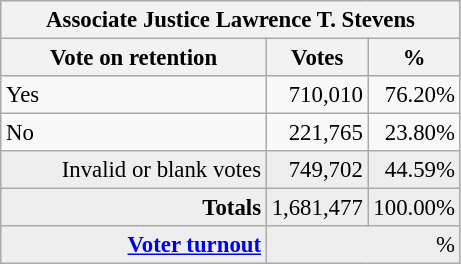<table class="wikitable" style="font-size: 95%;">
<tr style="background-color:#E9E9E9">
<th colspan=7>Associate Justice Lawrence T. Stevens</th>
</tr>
<tr style="background-color:#E9E9E9">
<th style="width: 170px">Vote on retention</th>
<th style="width: 50px">Votes</th>
<th style="width: 40px">%</th>
</tr>
<tr>
<td>Yes</td>
<td align="right">710,010</td>
<td align="right">76.20%</td>
</tr>
<tr>
<td>No</td>
<td align="right">221,765</td>
<td align="right">23.80%</td>
</tr>
<tr style="background-color:#EEEEEE">
<td align="right">Invalid or blank votes</td>
<td align="right">749,702</td>
<td align="right">44.59%</td>
</tr>
<tr style="background-color:#EEEEEE">
<td colspan="1" align="right"><strong>Totals</strong></td>
<td align="right">1,681,477</td>
<td align="right">100.00%</td>
</tr>
<tr style="background-color:#EEEEEE">
<td align="right"><strong><a href='#'>Voter turnout</a></strong></td>
<td colspan="2" align="right">%</td>
</tr>
</table>
